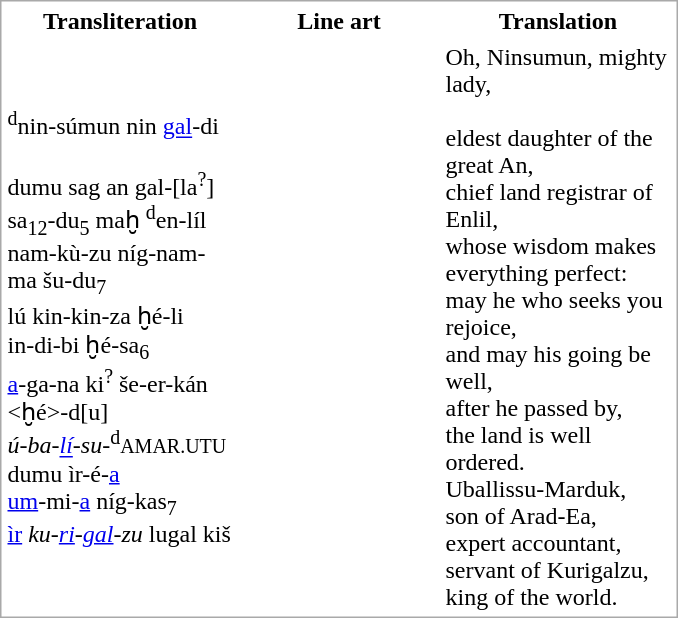<table cellpadding="2" style="border: 1px solid darkgray;" align=right>
<tr>
<th width="150">Transliteration</th>
<th width="130">Line art</th>
<th width="150">Translation</th>
</tr>
<tr>
<td><sup>d</sup>nin-súmun nin <a href='#'>gal</a>-di<br><br>dumu sag an gal-[la<sup>?</sup>]<br>
sa<sub>12</sub>-du<sub>5</sub> maḫ <sup>d</sup>en-líl<br>
nam-kù-zu níg-nam-ma šu-du<sub>7</sub><br>
lú kin-kin-za ḫé-li<br>
in-di-bi ḫé-sa<sub>6</sub><br>
<a href='#'>a</a>-ga-na ki<sup>?</sup> še-er-kán <ḫé>-d[u]<br>
<em>ú-ba-<a href='#'>lí</a>-su-</em><sup>d</sup><small>AMAR.UTU</small><br>
dumu ìr-é-<a href='#'>a</a><br>
<a href='#'>um</a>-mi-<a href='#'>a</a> níg-kas<sub>7</sub><br>
<a href='#'>ìr</a> <em>ku-<a href='#'>ri</a>-<a href='#'>gal</a>-zu</em> lugal kiš</td>
<td></td>
<td>Oh, Ninsumun, mighty lady,<br><br>eldest daughter of the great An,<br>
chief land registrar of Enlil,<br>
whose wisdom makes everything perfect:<br>
may he who seeks you rejoice,<br>
and may his going be well,<br>
<so that> after he passed by,<br> the land is well ordered.<br>
Uballissu-Marduk,<br>
son of Arad-Ea,<br>
expert accountant,<br>
servant of Kurigalzu, king of the world.</td>
</tr>
</table>
